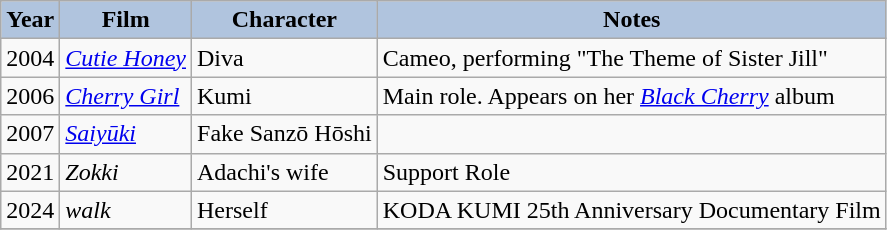<table class="wikitable">
<tr style="text-align:center;">
<th style="background:#B0C4DE;">Year</th>
<th style="background:#B0C4DE;">Film</th>
<th style="background:#B0C4DE;">Character</th>
<th style="background:#B0C4DE;">Notes</th>
</tr>
<tr>
<td>2004</td>
<td><em><a href='#'>Cutie Honey</a></em></td>
<td>Diva</td>
<td>Cameo, performing "The Theme of Sister Jill"</td>
</tr>
<tr>
<td>2006</td>
<td><em><a href='#'>Cherry Girl</a></em></td>
<td>Kumi</td>
<td>Main role. Appears on her <em><a href='#'>Black Cherry</a></em> album</td>
</tr>
<tr>
<td>2007</td>
<td><em><a href='#'>Saiyūki</a></em></td>
<td>Fake Sanzō Hōshi</td>
<td></td>
</tr>
<tr>
<td>2021</td>
<td><em>Zokki</em></td>
<td>Adachi's wife</td>
<td>Support Role</td>
</tr>
<tr>
<td>2024</td>
<td><em>walk</em></td>
<td>Herself</td>
<td>KODA KUMI 25th Anniversary Documentary Film</td>
</tr>
<tr>
</tr>
</table>
